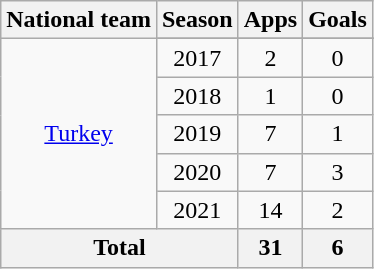<table class="wikitable" style="text-align: center;">
<tr>
<th>National team</th>
<th>Season</th>
<th>Apps</th>
<th>Goals</th>
</tr>
<tr>
<td rowspan="6" valign="center"><a href='#'>Turkey</a></td>
</tr>
<tr>
<td>2017</td>
<td>2</td>
<td>0</td>
</tr>
<tr>
<td>2018</td>
<td>1</td>
<td>0</td>
</tr>
<tr>
<td>2019</td>
<td>7</td>
<td>1</td>
</tr>
<tr>
<td>2020</td>
<td>7</td>
<td>3</td>
</tr>
<tr>
<td>2021</td>
<td>14</td>
<td>2</td>
</tr>
<tr>
<th colspan="2">Total</th>
<th>31</th>
<th>6</th>
</tr>
</table>
